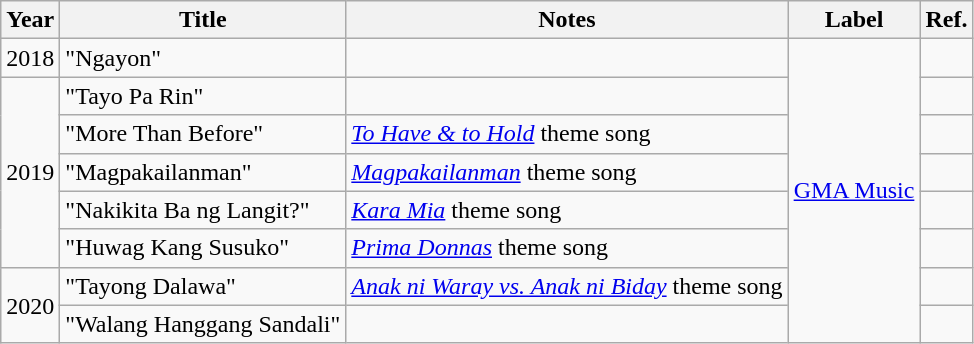<table class="wikitable" style="font-size: 100%;">
<tr>
<th>Year</th>
<th>Title</th>
<th>Notes</th>
<th>Label</th>
<th>Ref.</th>
</tr>
<tr>
<td>2018</td>
<td>"Ngayon"</td>
<td></td>
<td rowspan="8"><a href='#'>GMA Music</a></td>
<td></td>
</tr>
<tr>
<td rowspan="5">2019</td>
<td>"Tayo Pa Rin"</td>
<td></td>
<td></td>
</tr>
<tr>
<td>"More Than Before"</td>
<td><em><a href='#'>To Have & to Hold</a></em> theme song</td>
<td></td>
</tr>
<tr>
<td>"Magpakailanman"</td>
<td><em><a href='#'>Magpakailanman</a></em> theme song</td>
<td></td>
</tr>
<tr>
<td>"Nakikita Ba ng Langit?"</td>
<td><em><a href='#'>Kara Mia</a></em> theme song</td>
<td></td>
</tr>
<tr>
<td>"Huwag Kang Susuko"</td>
<td><em><a href='#'>Prima Donnas</a></em> theme song</td>
<td></td>
</tr>
<tr>
<td rowspan="2">2020</td>
<td>"Tayong Dalawa"</td>
<td><em><a href='#'>Anak ni Waray vs. Anak ni Biday</a></em> theme song</td>
<td></td>
</tr>
<tr>
<td>"Walang Hanggang Sandali"</td>
<td></td>
<td></td>
</tr>
</table>
